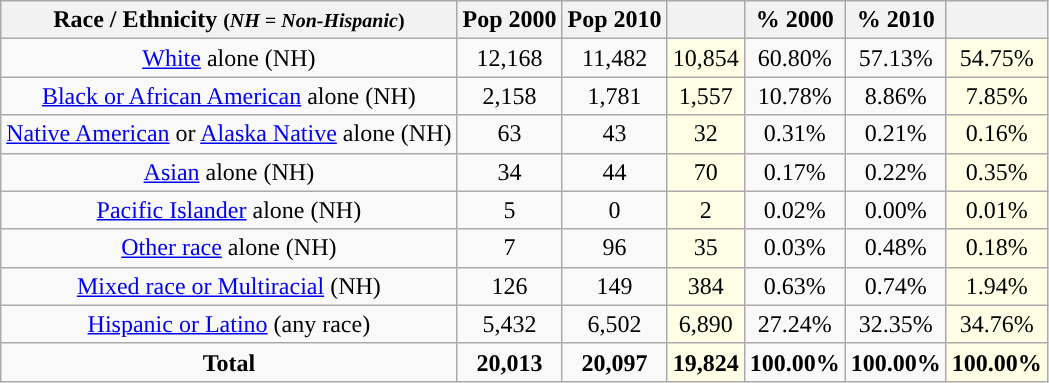<table class="wikitable" style="text-align:center;">
<tr>
<th>Race / Ethnicity <small>(<em>NH = Non-Hispanic</em>)</small></th>
<th>Pop 2000</th>
<th>Pop 2010</th>
<th></th>
<th>% 2000</th>
<th>% 2010</th>
<th></th>
</tr>
<tr>
<td><a href='#'>White</a> alone (NH)</td>
<td>12,168</td>
<td>11,482</td>
<td style='background: #ffffe6;'>10,854</td>
<td>60.80%</td>
<td>57.13%</td>
<td style='background: #ffffe6;'>54.75%</td>
</tr>
<tr>
<td><a href='#'>Black or African American</a> alone (NH)</td>
<td>2,158</td>
<td>1,781</td>
<td style='background: #ffffe6;'>1,557</td>
<td>10.78%</td>
<td>8.86%</td>
<td style='background: #ffffe6;'>7.85%</td>
</tr>
<tr>
<td><a href='#'>Native American</a> or <a href='#'>Alaska Native</a> alone (NH)</td>
<td>63</td>
<td>43</td>
<td style='background: #ffffe6;'>32</td>
<td>0.31%</td>
<td>0.21%</td>
<td style='background: #ffffe6;'>0.16%</td>
</tr>
<tr>
<td><a href='#'>Asian</a> alone (NH)</td>
<td>34</td>
<td>44</td>
<td style='background: #ffffe6;'>70</td>
<td>0.17%</td>
<td>0.22%</td>
<td style='background: #ffffe6;'>0.35%</td>
</tr>
<tr>
<td><a href='#'>Pacific Islander</a> alone (NH)</td>
<td>5</td>
<td>0</td>
<td style='background: #ffffe6;'>2</td>
<td>0.02%</td>
<td>0.00%</td>
<td style='background: #ffffe6;'>0.01%</td>
</tr>
<tr>
<td><a href='#'>Other race</a> alone (NH)</td>
<td>7</td>
<td>96</td>
<td style='background: #ffffe6;'>35</td>
<td>0.03%</td>
<td>0.48%</td>
<td style='background: #ffffe6;'>0.18%</td>
</tr>
<tr>
<td><a href='#'>Mixed race or Multiracial</a> (NH)</td>
<td>126</td>
<td>149</td>
<td style='background: #ffffe6;'>384</td>
<td>0.63%</td>
<td>0.74%</td>
<td style='background: #ffffe6;'>1.94%</td>
</tr>
<tr>
<td><a href='#'>Hispanic or Latino</a> (any race)</td>
<td>5,432</td>
<td>6,502</td>
<td style='background: #ffffe6;'>6,890</td>
<td>27.24%</td>
<td>32.35%</td>
<td style='background: #ffffe6;'>34.76%</td>
</tr>
<tr>
<td><strong>Total</strong></td>
<td><strong>20,013</strong></td>
<td><strong>20,097</strong></td>
<td style='background: #ffffe6;'><strong>19,824</strong></td>
<td><strong>100.00%</strong></td>
<td><strong>100.00%</strong></td>
<td style='background: #ffffe6;'><strong>100.00%</strong></td>
</tr>
</table>
